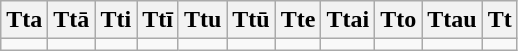<table class=wikitable>
<tr>
<th>Tta</th>
<th>Ttā</th>
<th>Tti</th>
<th>Ttī</th>
<th>Ttu</th>
<th>Ttū</th>
<th>Tte</th>
<th>Ttai</th>
<th>Tto</th>
<th>Ttau</th>
<th>Tt</th>
</tr>
<tr>
<td></td>
<td></td>
<td></td>
<td></td>
<td></td>
<td></td>
<td></td>
<td></td>
<td></td>
<td></td>
<td></td>
</tr>
</table>
